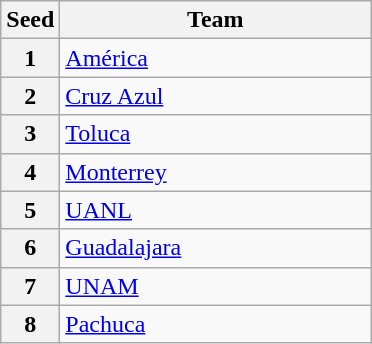<table class="wikitable">
<tr>
<th>Seed</th>
<th width=200>Team</th>
</tr>
<tr>
<th>1</th>
<td><a href='#'>América</a></td>
</tr>
<tr>
<th>2</th>
<td><a href='#'>Cruz Azul</a></td>
</tr>
<tr>
<th>3</th>
<td><a href='#'>Toluca</a></td>
</tr>
<tr>
<th>4</th>
<td><a href='#'>Monterrey</a></td>
</tr>
<tr>
<th>5</th>
<td><a href='#'>UANL</a></td>
</tr>
<tr>
<th>6</th>
<td><a href='#'>Guadalajara</a></td>
</tr>
<tr>
<th>7</th>
<td><a href='#'>UNAM</a></td>
</tr>
<tr>
<th>8</th>
<td><a href='#'>Pachuca</a></td>
</tr>
</table>
